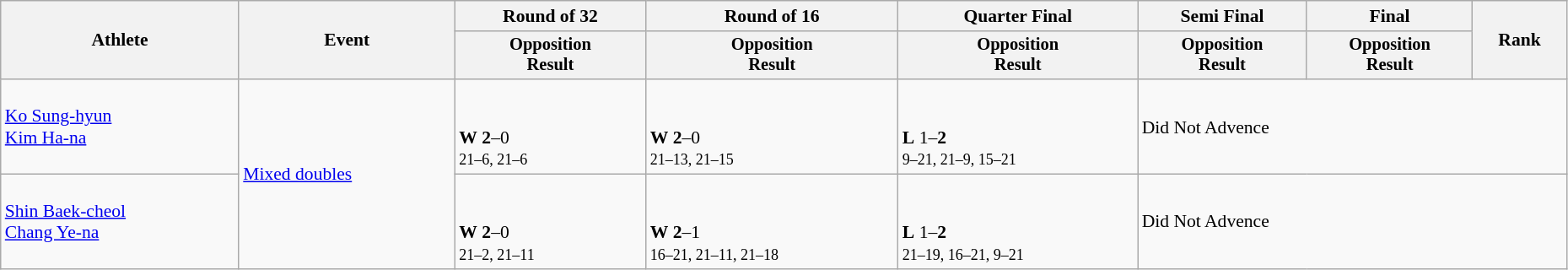<table class="wikitable" width="98%" style="text-align:left; font-size:90%">
<tr>
<th rowspan=2>Athlete</th>
<th rowspan=2>Event</th>
<th>Round of 32</th>
<th>Round of 16</th>
<th>Quarter Final</th>
<th>Semi Final</th>
<th>Final</th>
<th rowspan=2>Rank</th>
</tr>
<tr style="font-size:95%">
<th>Opposition<br>Result</th>
<th>Opposition<br>Result</th>
<th>Opposition<br>Result</th>
<th>Opposition<br>Result</th>
<th>Opposition<br>Result</th>
</tr>
<tr>
<td><a href='#'>Ko Sung-hyun</a><br><a href='#'>Kim Ha-na</a></td>
<td rowspan=2><a href='#'>Mixed doubles</a></td>
<td><br><br><strong>W</strong> <strong>2</strong>–0<br><small>21–6, 21–6</small></td>
<td><br><br><strong>W</strong> <strong>2</strong>–0<br><small>21–13, 21–15</small></td>
<td><br><br><strong>L</strong> 1–<strong>2</strong><br><small>9–21, 21–9, 15–21</small></td>
<td colspan=3 align=3>Did Not Advence</td>
</tr>
<tr>
<td><a href='#'>Shin Baek-cheol</a><br><a href='#'>Chang Ye-na</a></td>
<td><br><br><strong>W</strong> <strong>2</strong>–0<br><small>21–2, 21–11</small></td>
<td><br><br><strong>W</strong> <strong>2</strong>–1<br><small>16–21, 21–11, 21–18</small></td>
<td><br><br><strong>L</strong> 1–<strong>2</strong><br><small>21–19, 16–21, 9–21</small></td>
<td colspan=3 align=3>Did Not Advence</td>
</tr>
</table>
